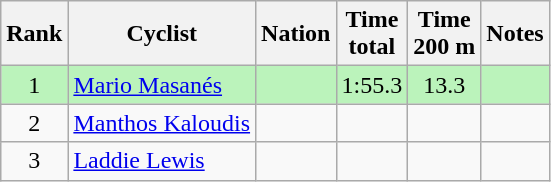<table class="wikitable sortable" style="text-align:center">
<tr>
<th>Rank</th>
<th>Cyclist</th>
<th>Nation</th>
<th>Time<br>total</th>
<th>Time<br>200 m</th>
<th>Notes</th>
</tr>
<tr bgcolor=bbf3bb>
<td>1</td>
<td align=left><a href='#'>Mario Masanés</a></td>
<td align=left></td>
<td>1:55.3</td>
<td>13.3</td>
<td></td>
</tr>
<tr>
<td>2</td>
<td align=left><a href='#'>Manthos Kaloudis</a></td>
<td align=left></td>
<td></td>
<td></td>
<td></td>
</tr>
<tr>
<td>3</td>
<td align=left><a href='#'>Laddie Lewis</a></td>
<td align=left></td>
<td></td>
<td></td>
<td></td>
</tr>
</table>
